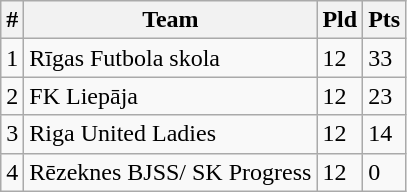<table class="wikitable">
<tr>
<th>#</th>
<th>Team</th>
<th>Pld</th>
<th>Pts</th>
</tr>
<tr>
<td>1</td>
<td>Rīgas Futbola skola</td>
<td>12</td>
<td>33</td>
</tr>
<tr>
<td>2</td>
<td>FK Liepāja</td>
<td>12</td>
<td>23</td>
</tr>
<tr>
<td>3</td>
<td>Riga United Ladies</td>
<td>12</td>
<td>14</td>
</tr>
<tr>
<td>4</td>
<td>Rēzeknes BJSS/ SK Progress</td>
<td>12</td>
<td>0</td>
</tr>
</table>
